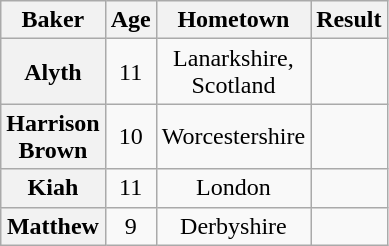<table class="wikitable sortable" style="display:inline-table; text-align:center">
<tr>
<th scope="col">Baker</th>
<th scope="col">Age</th>
<th scope="col">Hometown</th>
<th scope="col">Result</th>
</tr>
<tr>
<th scope="row">Alyth</th>
<td>11</td>
<td>Lanarkshire,<br>Scotland</td>
<td></td>
</tr>
<tr>
<th scope="row">Harrison<br>Brown</th>
<td>10</td>
<td>Worcestershire</td>
<td></td>
</tr>
<tr>
<th scope="row">Kiah</th>
<td>11</td>
<td>London</td>
<td></td>
</tr>
<tr>
<th scope="row">Matthew</th>
<td>9</td>
<td>Derbyshire</td>
<td></td>
</tr>
</table>
